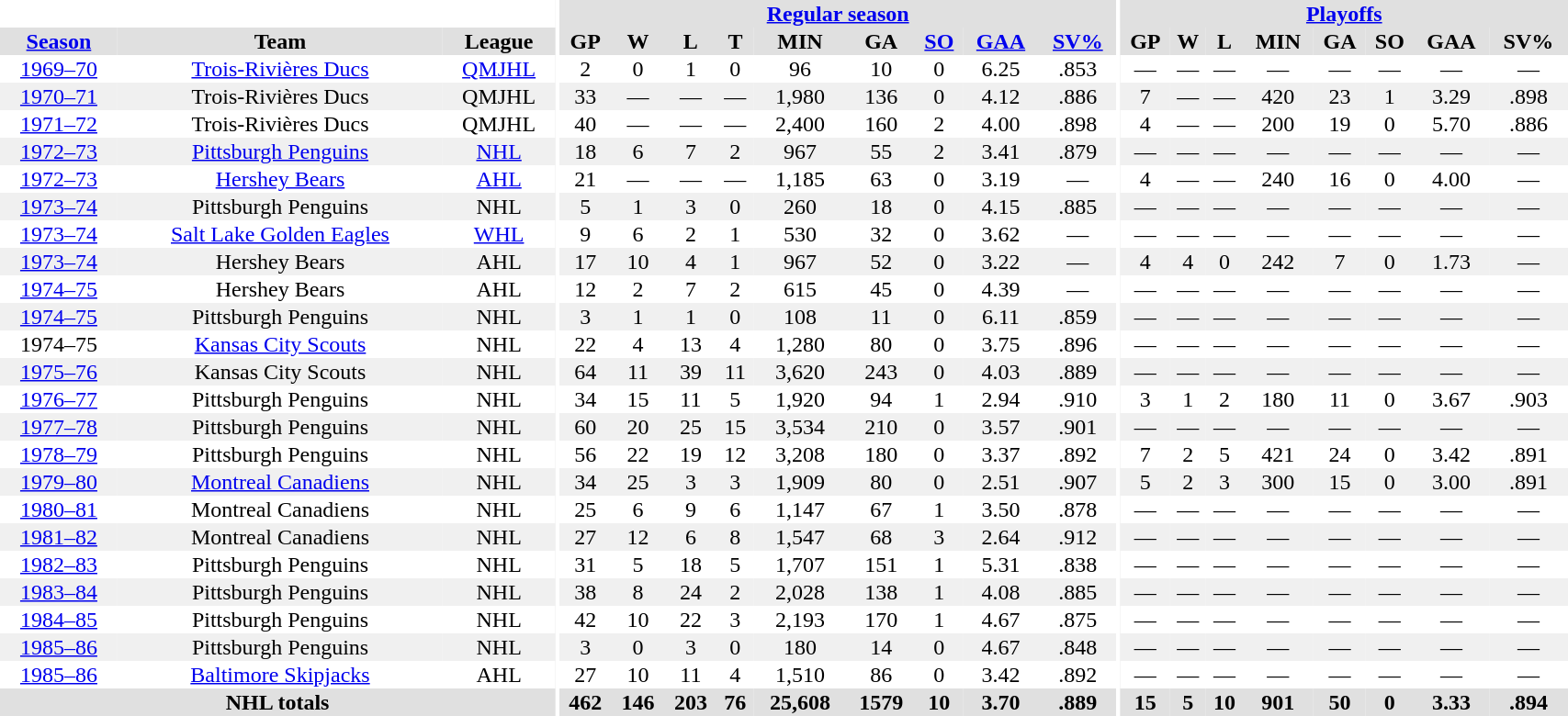<table border="0" cellpadding="1" cellspacing="0" style="width:90%; text-align:center;">
<tr bgcolor="#e0e0e0">
<th colspan="3" bgcolor="#ffffff"></th>
<th rowspan="99" bgcolor="#ffffff"></th>
<th colspan="9" bgcolor="#e0e0e0"><a href='#'>Regular season</a></th>
<th rowspan="99" bgcolor="#ffffff"></th>
<th colspan="8" bgcolor="#e0e0e0"><a href='#'>Playoffs</a></th>
</tr>
<tr bgcolor="#e0e0e0">
<th><a href='#'>Season</a></th>
<th>Team</th>
<th>League</th>
<th>GP</th>
<th>W</th>
<th>L</th>
<th>T</th>
<th>MIN</th>
<th>GA</th>
<th><a href='#'>SO</a></th>
<th><a href='#'>GAA</a></th>
<th><a href='#'>SV%</a></th>
<th>GP</th>
<th>W</th>
<th>L</th>
<th>MIN</th>
<th>GA</th>
<th>SO</th>
<th>GAA</th>
<th>SV%</th>
</tr>
<tr>
<td><a href='#'>1969–70</a></td>
<td><a href='#'>Trois-Rivières Ducs</a></td>
<td><a href='#'>QMJHL</a></td>
<td>2</td>
<td>0</td>
<td>1</td>
<td>0</td>
<td>96</td>
<td>10</td>
<td>0</td>
<td>6.25</td>
<td>.853</td>
<td>—</td>
<td>—</td>
<td>—</td>
<td>—</td>
<td>—</td>
<td>—</td>
<td>—</td>
<td>—</td>
</tr>
<tr bgcolor="#f0f0f0">
<td><a href='#'>1970–71</a></td>
<td>Trois-Rivières Ducs</td>
<td>QMJHL</td>
<td>33</td>
<td>—</td>
<td>—</td>
<td>—</td>
<td>1,980</td>
<td>136</td>
<td>0</td>
<td>4.12</td>
<td>.886</td>
<td>7</td>
<td>—</td>
<td>—</td>
<td>420</td>
<td>23</td>
<td>1</td>
<td>3.29</td>
<td>.898</td>
</tr>
<tr>
<td><a href='#'>1971–72</a></td>
<td>Trois-Rivières Ducs</td>
<td>QMJHL</td>
<td>40</td>
<td>—</td>
<td>—</td>
<td>—</td>
<td>2,400</td>
<td>160</td>
<td>2</td>
<td>4.00</td>
<td>.898</td>
<td>4</td>
<td>—</td>
<td>—</td>
<td>200</td>
<td>19</td>
<td>0</td>
<td>5.70</td>
<td>.886</td>
</tr>
<tr bgcolor="#f0f0f0">
<td><a href='#'>1972–73</a></td>
<td><a href='#'>Pittsburgh Penguins</a></td>
<td><a href='#'>NHL</a></td>
<td>18</td>
<td>6</td>
<td>7</td>
<td>2</td>
<td>967</td>
<td>55</td>
<td>2</td>
<td>3.41</td>
<td>.879</td>
<td>—</td>
<td>—</td>
<td>—</td>
<td>—</td>
<td>—</td>
<td>—</td>
<td>—</td>
<td>—</td>
</tr>
<tr>
<td><a href='#'>1972–73</a></td>
<td><a href='#'>Hershey Bears</a></td>
<td><a href='#'>AHL</a></td>
<td>21</td>
<td>—</td>
<td>—</td>
<td>—</td>
<td>1,185</td>
<td>63</td>
<td>0</td>
<td>3.19</td>
<td>—</td>
<td>4</td>
<td>—</td>
<td>—</td>
<td>240</td>
<td>16</td>
<td>0</td>
<td>4.00</td>
<td>—</td>
</tr>
<tr bgcolor="#f0f0f0">
<td><a href='#'>1973–74</a></td>
<td>Pittsburgh Penguins</td>
<td>NHL</td>
<td>5</td>
<td>1</td>
<td>3</td>
<td>0</td>
<td>260</td>
<td>18</td>
<td>0</td>
<td>4.15</td>
<td>.885</td>
<td>—</td>
<td>—</td>
<td>—</td>
<td>—</td>
<td>—</td>
<td>—</td>
<td>—</td>
<td>—</td>
</tr>
<tr>
<td><a href='#'>1973–74</a></td>
<td><a href='#'>Salt Lake Golden Eagles</a></td>
<td><a href='#'>WHL</a></td>
<td>9</td>
<td>6</td>
<td>2</td>
<td>1</td>
<td>530</td>
<td>32</td>
<td>0</td>
<td>3.62</td>
<td>—</td>
<td>—</td>
<td>—</td>
<td>—</td>
<td>—</td>
<td>—</td>
<td>—</td>
<td>—</td>
<td>—</td>
</tr>
<tr bgcolor="#f0f0f0">
<td><a href='#'>1973–74</a></td>
<td>Hershey Bears</td>
<td>AHL</td>
<td>17</td>
<td>10</td>
<td>4</td>
<td>1</td>
<td>967</td>
<td>52</td>
<td>0</td>
<td>3.22</td>
<td>—</td>
<td>4</td>
<td>4</td>
<td>0</td>
<td>242</td>
<td>7</td>
<td>0</td>
<td>1.73</td>
<td>—</td>
</tr>
<tr>
<td><a href='#'>1974–75</a></td>
<td>Hershey Bears</td>
<td>AHL</td>
<td>12</td>
<td>2</td>
<td>7</td>
<td>2</td>
<td>615</td>
<td>45</td>
<td>0</td>
<td>4.39</td>
<td>—</td>
<td>—</td>
<td>—</td>
<td>—</td>
<td>—</td>
<td>—</td>
<td>—</td>
<td>—</td>
<td>—</td>
</tr>
<tr bgcolor="#f0f0f0">
<td><a href='#'>1974–75</a></td>
<td>Pittsburgh Penguins</td>
<td>NHL</td>
<td>3</td>
<td>1</td>
<td>1</td>
<td>0</td>
<td>108</td>
<td>11</td>
<td>0</td>
<td>6.11</td>
<td>.859</td>
<td>—</td>
<td>—</td>
<td>—</td>
<td>—</td>
<td>—</td>
<td>—</td>
<td>—</td>
<td>—</td>
</tr>
<tr>
<td>1974–75</td>
<td><a href='#'>Kansas City Scouts</a></td>
<td>NHL</td>
<td>22</td>
<td>4</td>
<td>13</td>
<td>4</td>
<td>1,280</td>
<td>80</td>
<td>0</td>
<td>3.75</td>
<td>.896</td>
<td>—</td>
<td>—</td>
<td>—</td>
<td>—</td>
<td>—</td>
<td>—</td>
<td>—</td>
<td>—</td>
</tr>
<tr bgcolor="#f0f0f0">
<td><a href='#'>1975–76</a></td>
<td>Kansas City Scouts</td>
<td>NHL</td>
<td>64</td>
<td>11</td>
<td>39</td>
<td>11</td>
<td>3,620</td>
<td>243</td>
<td>0</td>
<td>4.03</td>
<td>.889</td>
<td>—</td>
<td>—</td>
<td>—</td>
<td>—</td>
<td>—</td>
<td>—</td>
<td>—</td>
<td>—</td>
</tr>
<tr>
<td><a href='#'>1976–77</a></td>
<td>Pittsburgh Penguins</td>
<td>NHL</td>
<td>34</td>
<td>15</td>
<td>11</td>
<td>5</td>
<td>1,920</td>
<td>94</td>
<td>1</td>
<td>2.94</td>
<td>.910</td>
<td>3</td>
<td>1</td>
<td>2</td>
<td>180</td>
<td>11</td>
<td>0</td>
<td>3.67</td>
<td>.903</td>
</tr>
<tr bgcolor="#f0f0f0">
<td><a href='#'>1977–78</a></td>
<td>Pittsburgh Penguins</td>
<td>NHL</td>
<td>60</td>
<td>20</td>
<td>25</td>
<td>15</td>
<td>3,534</td>
<td>210</td>
<td>0</td>
<td>3.57</td>
<td>.901</td>
<td>—</td>
<td>—</td>
<td>—</td>
<td>—</td>
<td>—</td>
<td>—</td>
<td>—</td>
<td>—</td>
</tr>
<tr>
<td><a href='#'>1978–79</a></td>
<td>Pittsburgh Penguins</td>
<td>NHL</td>
<td>56</td>
<td>22</td>
<td>19</td>
<td>12</td>
<td>3,208</td>
<td>180</td>
<td>0</td>
<td>3.37</td>
<td>.892</td>
<td>7</td>
<td>2</td>
<td>5</td>
<td>421</td>
<td>24</td>
<td>0</td>
<td>3.42</td>
<td>.891</td>
</tr>
<tr bgcolor="#f0f0f0">
<td><a href='#'>1979–80</a></td>
<td><a href='#'>Montreal Canadiens</a></td>
<td>NHL</td>
<td>34</td>
<td>25</td>
<td>3</td>
<td>3</td>
<td>1,909</td>
<td>80</td>
<td>0</td>
<td>2.51</td>
<td>.907</td>
<td>5</td>
<td>2</td>
<td>3</td>
<td>300</td>
<td>15</td>
<td>0</td>
<td>3.00</td>
<td>.891</td>
</tr>
<tr>
<td><a href='#'>1980–81</a></td>
<td>Montreal Canadiens</td>
<td>NHL</td>
<td>25</td>
<td>6</td>
<td>9</td>
<td>6</td>
<td>1,147</td>
<td>67</td>
<td>1</td>
<td>3.50</td>
<td>.878</td>
<td>—</td>
<td>—</td>
<td>—</td>
<td>—</td>
<td>—</td>
<td>—</td>
<td>—</td>
<td>—</td>
</tr>
<tr bgcolor="#f0f0f0">
<td><a href='#'>1981–82</a></td>
<td>Montreal Canadiens</td>
<td>NHL</td>
<td>27</td>
<td>12</td>
<td>6</td>
<td>8</td>
<td>1,547</td>
<td>68</td>
<td>3</td>
<td>2.64</td>
<td>.912</td>
<td>—</td>
<td>—</td>
<td>—</td>
<td>—</td>
<td>—</td>
<td>—</td>
<td>—</td>
<td>—</td>
</tr>
<tr>
<td><a href='#'>1982–83</a></td>
<td>Pittsburgh Penguins</td>
<td>NHL</td>
<td>31</td>
<td>5</td>
<td>18</td>
<td>5</td>
<td>1,707</td>
<td>151</td>
<td>1</td>
<td>5.31</td>
<td>.838</td>
<td>—</td>
<td>—</td>
<td>—</td>
<td>—</td>
<td>—</td>
<td>—</td>
<td>—</td>
<td>—</td>
</tr>
<tr bgcolor="#f0f0f0">
<td><a href='#'>1983–84</a></td>
<td>Pittsburgh Penguins</td>
<td>NHL</td>
<td>38</td>
<td>8</td>
<td>24</td>
<td>2</td>
<td>2,028</td>
<td>138</td>
<td>1</td>
<td>4.08</td>
<td>.885</td>
<td>—</td>
<td>—</td>
<td>—</td>
<td>—</td>
<td>—</td>
<td>—</td>
<td>—</td>
<td>—</td>
</tr>
<tr>
<td><a href='#'>1984–85</a></td>
<td>Pittsburgh Penguins</td>
<td>NHL</td>
<td>42</td>
<td>10</td>
<td>22</td>
<td>3</td>
<td>2,193</td>
<td>170</td>
<td>1</td>
<td>4.67</td>
<td>.875</td>
<td>—</td>
<td>—</td>
<td>—</td>
<td>—</td>
<td>—</td>
<td>—</td>
<td>—</td>
<td>—</td>
</tr>
<tr bgcolor="#f0f0f0">
<td><a href='#'>1985–86</a></td>
<td>Pittsburgh Penguins</td>
<td>NHL</td>
<td>3</td>
<td>0</td>
<td>3</td>
<td>0</td>
<td>180</td>
<td>14</td>
<td>0</td>
<td>4.67</td>
<td>.848</td>
<td>—</td>
<td>—</td>
<td>—</td>
<td>—</td>
<td>—</td>
<td>—</td>
<td>—</td>
<td>—</td>
</tr>
<tr>
<td><a href='#'>1985–86</a></td>
<td><a href='#'>Baltimore Skipjacks</a></td>
<td>AHL</td>
<td>27</td>
<td>10</td>
<td>11</td>
<td>4</td>
<td>1,510</td>
<td>86</td>
<td>0</td>
<td>3.42</td>
<td>.892</td>
<td>—</td>
<td>—</td>
<td>—</td>
<td>—</td>
<td>—</td>
<td>—</td>
<td>—</td>
<td>—</td>
</tr>
<tr bgcolor="#e0e0e0">
<th colspan=3>NHL totals</th>
<th>462</th>
<th>146</th>
<th>203</th>
<th>76</th>
<th>25,608</th>
<th>1579</th>
<th>10</th>
<th>3.70</th>
<th>.889</th>
<th>15</th>
<th>5</th>
<th>10</th>
<th>901</th>
<th>50</th>
<th>0</th>
<th>3.33</th>
<th>.894</th>
</tr>
</table>
